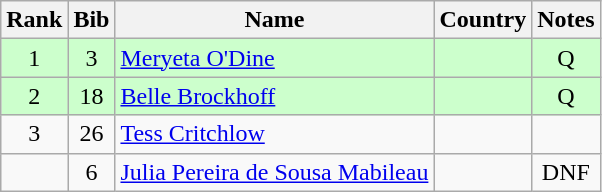<table class="wikitable" style="text-align:center;">
<tr>
<th>Rank</th>
<th>Bib</th>
<th>Name</th>
<th>Country</th>
<th>Notes</th>
</tr>
<tr bgcolor=ccffcc>
<td>1</td>
<td>3</td>
<td align=left><a href='#'>Meryeta O'Dine</a></td>
<td align=left></td>
<td>Q</td>
</tr>
<tr bgcolor=ccffcc>
<td>2</td>
<td>18</td>
<td align=left><a href='#'>Belle Brockhoff</a></td>
<td align=left></td>
<td>Q</td>
</tr>
<tr>
<td>3</td>
<td>26</td>
<td align=left><a href='#'>Tess Critchlow</a></td>
<td align=left></td>
<td></td>
</tr>
<tr>
<td></td>
<td>6</td>
<td align=left><a href='#'>Julia Pereira de Sousa Mabileau</a></td>
<td align=left></td>
<td>DNF</td>
</tr>
</table>
